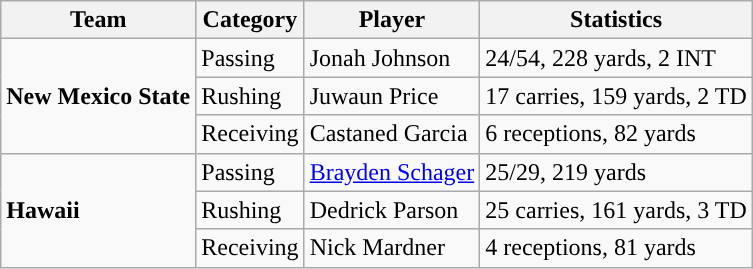<table class="wikitable" style="float: left;">
<tr>
<th>Team</th>
<th>Category</th>
<th>Player</th>
<th>Statistics</th>
</tr>
<tr>
<td rowspan=3><strong>New Mexico State</strong></td>
<td>Passing</td>
<td>Jonah Johnson</td>
<td>24/54, 228 yards, 2 INT</td>
</tr>
<tr>
<td>Rushing</td>
<td>Juwaun Price</td>
<td>17 carries, 159 yards, 2 TD</td>
</tr>
<tr>
<td>Receiving</td>
<td>Castaned Garcia</td>
<td>6 receptions, 82 yards</td>
</tr>
<tr>
<td rowspan=3><strong>Hawaii</strong></td>
<td>Passing</td>
<td><a href='#'>Brayden Schager</a></td>
<td>25/29, 219 yards</td>
</tr>
<tr>
<td>Rushing</td>
<td>Dedrick Parson</td>
<td>25 carries, 161 yards, 3 TD</td>
</tr>
<tr>
<td>Receiving</td>
<td>Nick Mardner</td>
<td>4 receptions, 81 yards</td>
</tr>
</table>
